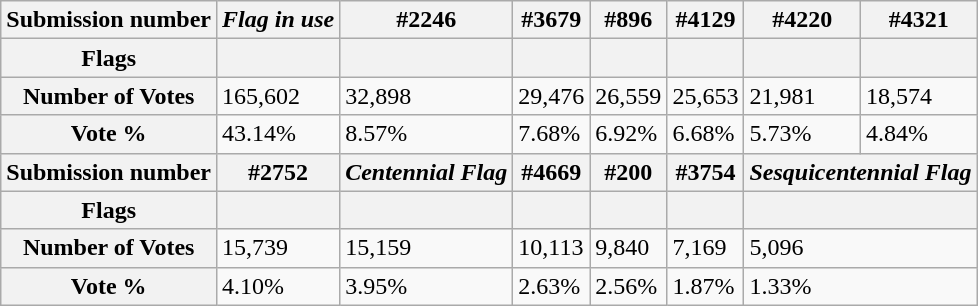<table class="wikitable" style:left; margin-left:1em; text-align:center;">
<tr>
<th scope="col">Submission number</th>
<th scope="col"><em>Flag in use</em></th>
<th scope="col">#2246</th>
<th scope="col">#3679</th>
<th scope="col">#896</th>
<th scope="col">#4129</th>
<th scope="col">#4220</th>
<th scope="col">#4321</th>
</tr>
<tr>
<th scope="col">Flags</th>
<th scope="col"></th>
<th scope="col"></th>
<th scope="col"></th>
<th scope="col"></th>
<th scope="col"></th>
<th scope="col"></th>
<th scope="col"></th>
</tr>
<tr>
<th scope="row">Number of Votes</th>
<td>165,602</td>
<td>32,898</td>
<td>29,476</td>
<td>26,559</td>
<td>25,653</td>
<td>21,981</td>
<td>18,574</td>
</tr>
<tr>
<th scope="row">Vote %</th>
<td>43.14%</td>
<td>8.57%</td>
<td>7.68%</td>
<td>6.92%</td>
<td>6.68%</td>
<td>5.73%</td>
<td>4.84%</td>
</tr>
<tr>
<th scope="col">Submission number</th>
<th scope="col">#2752</th>
<th scope="col"><em>Centennial Flag</em></th>
<th scope="col">#4669</th>
<th scope="col">#200</th>
<th scope="col">#3754</th>
<th scope="col" colspan="2"><em>Sesquicentennial Flag</em></th>
</tr>
<tr>
<th scope="col">Flags</th>
<th scope="col"></th>
<th scope="col"></th>
<th scope="col"></th>
<th scope="col"></th>
<th scope="col"></th>
<th scope="col" colspan="2"></th>
</tr>
<tr>
<th scope="row">Number of Votes</th>
<td>15,739</td>
<td>15,159</td>
<td>10,113</td>
<td>9,840</td>
<td>7,169</td>
<td colspan="2">5,096</td>
</tr>
<tr>
<th scope="row">Vote %</th>
<td>4.10%</td>
<td>3.95%</td>
<td>2.63%</td>
<td>2.56%</td>
<td>1.87%</td>
<td colspan="2">1.33%</td>
</tr>
</table>
